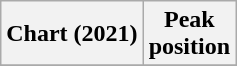<table class="wikitable">
<tr>
<th>Chart (2021)</th>
<th>Peak<br>position</th>
</tr>
<tr>
</tr>
</table>
